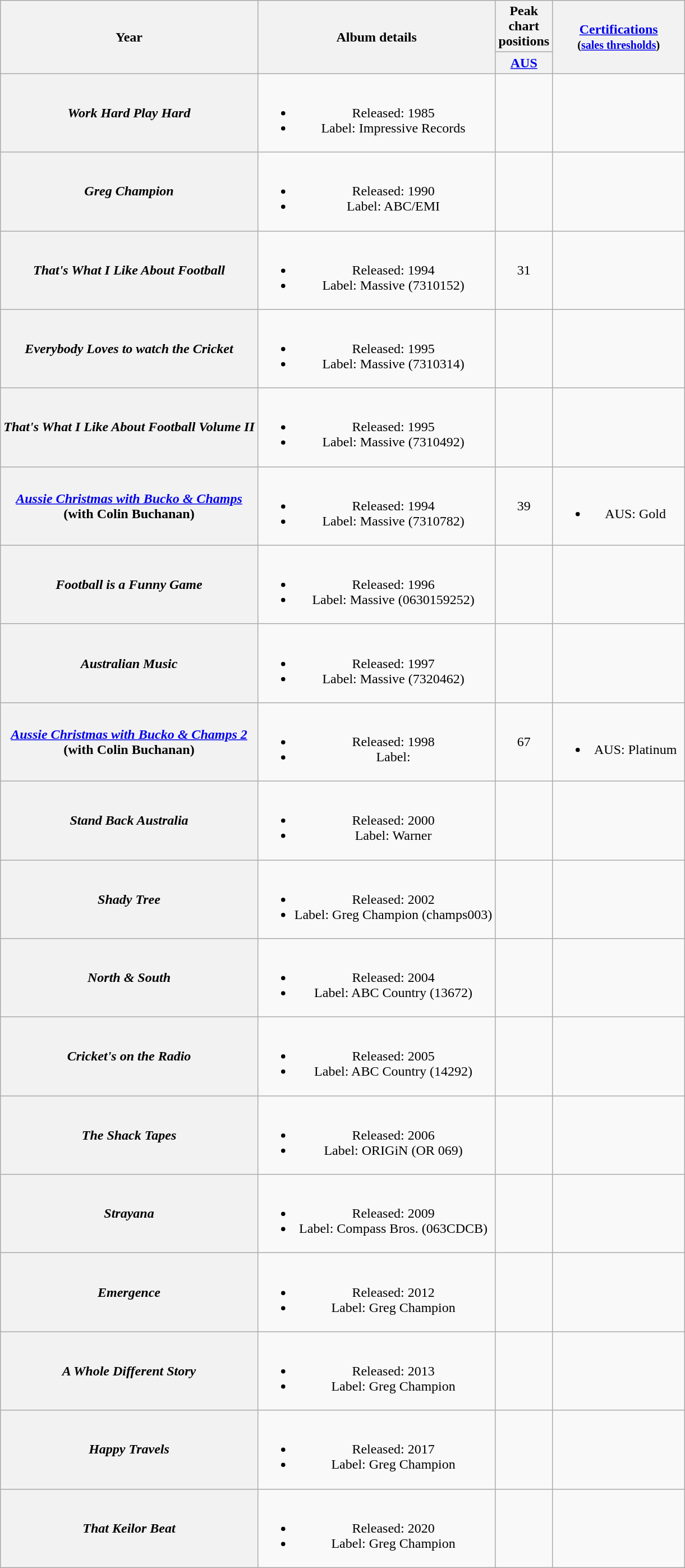<table class="wikitable plainrowheaders" style="text-align:center;" border="1">
<tr>
<th rowspan="2">Year</th>
<th rowspan="2">Album details</th>
<th colspan="1">Peak chart positions</th>
<th rowspan="2" width="150"><a href='#'>Certifications</a><br><small>(<a href='#'>sales thresholds</a>)</small></th>
</tr>
<tr>
<th style="width:3em"><a href='#'>AUS</a><br></th>
</tr>
<tr>
<th scope="row"><em>Work Hard Play Hard </em></th>
<td><br><ul><li>Released: 1985</li><li>Label: Impressive Records</li></ul></td>
<td></td>
<td></td>
</tr>
<tr>
<th scope="row"><em>Greg Champion</em></th>
<td><br><ul><li>Released: 1990</li><li>Label: ABC/EMI</li></ul></td>
<td></td>
<td></td>
</tr>
<tr>
<th scope="row"><em>That's What I Like About Football</em></th>
<td><br><ul><li>Released: 1994</li><li>Label: Massive (7310152)</li></ul></td>
<td>31</td>
<td></td>
</tr>
<tr>
<th scope="row"><em>Everybody Loves to watch the Cricket</em></th>
<td><br><ul><li>Released: 1995</li><li>Label: Massive (7310314)</li></ul></td>
<td></td>
<td></td>
</tr>
<tr>
<th scope="row"><em>That's What I Like About Football Volume II</em></th>
<td><br><ul><li>Released: 1995</li><li>Label: Massive (7310492)</li></ul></td>
<td></td>
<td></td>
</tr>
<tr>
<th scope="row"><em><a href='#'>Aussie Christmas with Bucko & Champs</a></em> <br> (with Colin Buchanan)</th>
<td><br><ul><li>Released: 1994</li><li>Label: Massive (7310782)</li></ul></td>
<td>39</td>
<td><br><ul><li>AUS: Gold</li></ul></td>
</tr>
<tr>
<th scope="row"><em>Football is a Funny Game</em></th>
<td><br><ul><li>Released: 1996</li><li>Label: Massive (0630159252)</li></ul></td>
<td></td>
<td></td>
</tr>
<tr>
<th scope="row"><em>Australian Music</em></th>
<td><br><ul><li>Released: 1997</li><li>Label: Massive (7320462)</li></ul></td>
<td></td>
<td></td>
</tr>
<tr>
<th scope="row"><em><a href='#'>Aussie Christmas with Bucko & Champs 2</a></em> <br> (with Colin Buchanan)</th>
<td><br><ul><li>Released: 1998</li><li>Label:</li></ul></td>
<td>67</td>
<td><br><ul><li>AUS: Platinum</li></ul></td>
</tr>
<tr>
<th scope="row"><em>Stand Back Australia</em></th>
<td><br><ul><li>Released: 2000</li><li>Label: Warner</li></ul></td>
<td></td>
<td></td>
</tr>
<tr>
<th scope="row"><em>Shady Tree</em></th>
<td><br><ul><li>Released: 2002</li><li>Label: Greg Champion (champs003)</li></ul></td>
<td></td>
<td></td>
</tr>
<tr>
<th scope="row"><em>North & South</em></th>
<td><br><ul><li>Released: 2004</li><li>Label: ABC Country (13672)</li></ul></td>
<td></td>
<td></td>
</tr>
<tr>
<th scope="row"><em>Cricket's on the Radio</em></th>
<td><br><ul><li>Released: 2005</li><li>Label: ABC Country (14292)</li></ul></td>
<td></td>
<td></td>
</tr>
<tr>
<th scope="row"><em>The Shack Tapes</em></th>
<td><br><ul><li>Released: 2006</li><li>Label: ORIGiN (OR 069)</li></ul></td>
<td></td>
<td></td>
</tr>
<tr>
<th scope="row"><em>Strayana</em></th>
<td><br><ul><li>Released: 2009</li><li>Label: Compass Bros. (063CDCB)</li></ul></td>
<td></td>
<td></td>
</tr>
<tr>
<th scope="row"><em>Emergence</em></th>
<td><br><ul><li>Released: 2012</li><li>Label: Greg Champion</li></ul></td>
<td></td>
<td></td>
</tr>
<tr>
<th scope="row"><em>A Whole Different Story</em></th>
<td><br><ul><li>Released: 2013</li><li>Label: Greg Champion</li></ul></td>
<td></td>
<td></td>
</tr>
<tr>
<th scope="row"><em>Happy Travels</em></th>
<td><br><ul><li>Released: 2017</li><li>Label: Greg Champion</li></ul></td>
<td></td>
<td></td>
</tr>
<tr>
<th scope="row"><em>That Keilor Beat</em></th>
<td><br><ul><li>Released: 2020</li><li>Label: Greg Champion</li></ul></td>
<td></td>
<td></td>
</tr>
</table>
